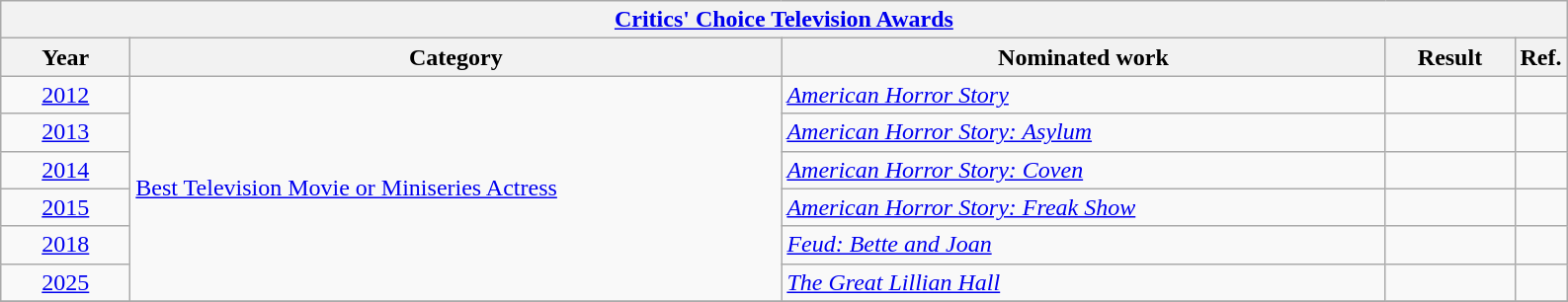<table class=wikitable>
<tr>
<th colspan=6><a href='#'>Critics' Choice Television Awards</a></th>
</tr>
<tr>
<th scope="col" style="width:5em;">Year</th>
<th scope="col" style="width:27em;">Category</th>
<th scope="col" style="width:25em;">Nominated work</th>
<th scope="col" style="width:5em;">Result</th>
<th>Ref.</th>
</tr>
<tr>
<td style="text-align:center;"><a href='#'>2012</a></td>
<td rowspan=6><a href='#'>Best Television Movie or Miniseries Actress</a></td>
<td><em><a href='#'>American Horror Story</a></em></td>
<td></td>
<td align=center></td>
</tr>
<tr>
<td align=center><a href='#'>2013</a></td>
<td><em><a href='#'>American Horror Story: Asylum</a></em></td>
<td></td>
<td align=center></td>
</tr>
<tr>
<td align=center><a href='#'>2014</a></td>
<td><em><a href='#'>American Horror Story: Coven</a></em></td>
<td></td>
<td align=center></td>
</tr>
<tr>
<td align=center><a href='#'>2015</a></td>
<td><em><a href='#'>American Horror Story: Freak Show</a></em></td>
<td></td>
<td align=center></td>
</tr>
<tr>
<td align=center><a href='#'>2018</a></td>
<td><em><a href='#'>Feud: Bette and Joan</a></em></td>
<td></td>
<td align=center></td>
</tr>
<tr>
<td align=center><a href='#'>2025</a></td>
<td><em><a href='#'>The Great Lillian Hall</a></em></td>
<td></td>
<td></td>
</tr>
<tr>
</tr>
</table>
